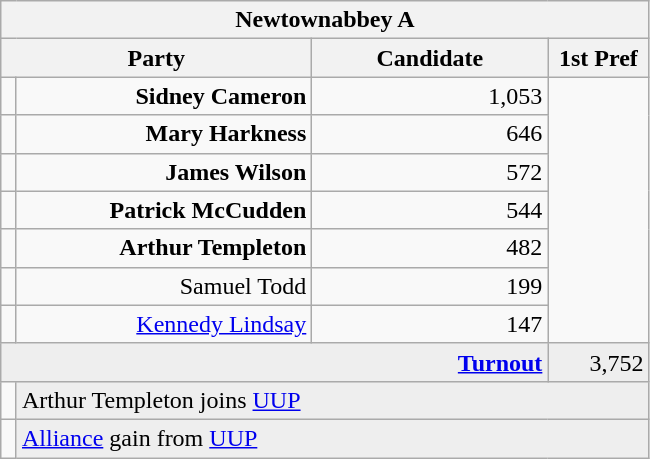<table class="wikitable">
<tr>
<th colspan="4" align="center">Newtownabbey A</th>
</tr>
<tr>
<th colspan="2" align="center" width=200>Party</th>
<th width=150>Candidate</th>
<th width=60>1st Pref</th>
</tr>
<tr>
<td></td>
<td align="right"><strong>Sidney Cameron</strong></td>
<td align="right">1,053</td>
</tr>
<tr>
<td></td>
<td align="right"><strong>Mary Harkness</strong></td>
<td align="right">646</td>
</tr>
<tr>
<td></td>
<td align="right"><strong>James Wilson</strong></td>
<td align="right">572</td>
</tr>
<tr>
<td></td>
<td align="right"><strong>Patrick McCudden</strong></td>
<td align="right">544</td>
</tr>
<tr>
<td></td>
<td align="right"><strong>Arthur Templeton</strong></td>
<td align="right">482</td>
</tr>
<tr>
<td></td>
<td align="right">Samuel Todd</td>
<td align="right">199</td>
</tr>
<tr>
<td></td>
<td align="right"><a href='#'>Kennedy Lindsay</a></td>
<td align="right">147</td>
</tr>
<tr bgcolor="EEEEEE">
<td colspan=3 align="right"><strong><a href='#'>Turnout</a></strong></td>
<td align="right">3,752</td>
</tr>
<tr>
<td bgcolor=></td>
<td colspan=3 bgcolor="EEEEEE">Arthur Templeton joins <a href='#'>UUP</a></td>
</tr>
<tr>
<td bgcolor=></td>
<td colspan=3 bgcolor="EEEEEE"><a href='#'>Alliance</a> gain from <a href='#'>UUP</a></td>
</tr>
</table>
